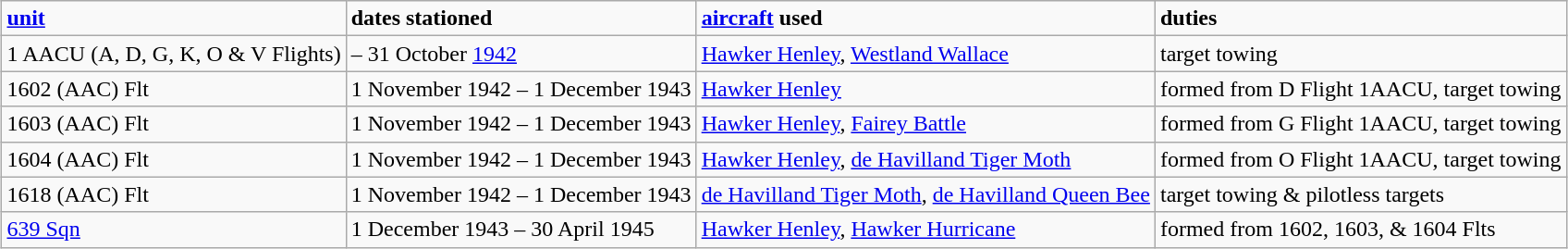<table class="wikitable" style="margin:1em auto;border-collapse:collapse;">
<tr>
<td><strong><a href='#'>unit</a></strong></td>
<td><strong>dates stationed</strong></td>
<td><strong><a href='#'>aircraft</a> used</strong></td>
<td><strong>duties</strong></td>
</tr>
<tr>
<td>1 AACU (A, D, G, K, O & V Flights)</td>
<td>– 31 October <a href='#'>1942</a></td>
<td><a href='#'>Hawker Henley</a>, <a href='#'>Westland Wallace</a></td>
<td>target towing</td>
</tr>
<tr>
<td>1602 (AAC) Flt</td>
<td>1 November 1942 – 1 December 1943</td>
<td><a href='#'>Hawker Henley</a></td>
<td>formed from D Flight 1AACU, target towing</td>
</tr>
<tr>
<td>1603 (AAC) Flt</td>
<td>1 November 1942 – 1 December 1943</td>
<td><a href='#'>Hawker Henley</a>, <a href='#'>Fairey Battle</a></td>
<td>formed from G Flight 1AACU, target towing</td>
</tr>
<tr>
<td>1604 (AAC) Flt</td>
<td>1 November 1942 – 1 December 1943</td>
<td><a href='#'>Hawker Henley</a>, <a href='#'>de Havilland Tiger Moth</a></td>
<td>formed from O Flight 1AACU, target towing</td>
</tr>
<tr>
<td>1618 (AAC) Flt</td>
<td>1 November 1942 – 1 December 1943</td>
<td><a href='#'>de Havilland Tiger Moth</a>, <a href='#'>de Havilland Queen Bee</a></td>
<td>target towing & pilotless targets</td>
</tr>
<tr>
<td><a href='#'>639 Sqn</a></td>
<td>1 December 1943 – 30 April 1945</td>
<td><a href='#'>Hawker Henley</a>, <a href='#'>Hawker Hurricane</a></td>
<td>formed from 1602, 1603, & 1604 Flts</td>
</tr>
</table>
